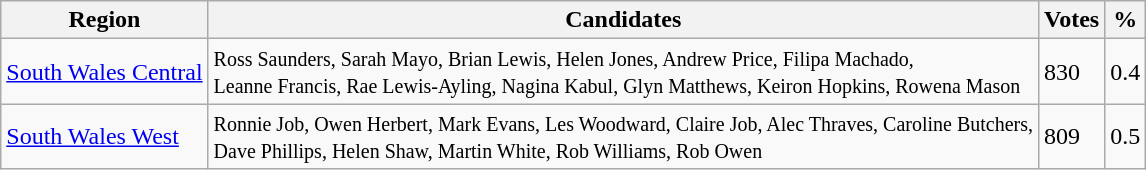<table class="wikitable">
<tr>
<th>Region</th>
<th>Candidates</th>
<th>Votes</th>
<th>%</th>
</tr>
<tr>
<td><a href='#'>South Wales Central</a></td>
<td><small>Ross Saunders, Sarah Mayo, Brian Lewis, Helen Jones, Andrew Price, Filipa Machado, <br>Leanne Francis, Rae Lewis-Ayling, Nagina Kabul, Glyn Matthews, Keiron Hopkins, Rowena Mason</small></td>
<td>830</td>
<td>0.4</td>
</tr>
<tr>
<td><a href='#'>South Wales West</a></td>
<td><small>Ronnie Job, Owen Herbert, Mark Evans, Les Woodward, Claire Job, Alec Thraves, Caroline Butchers, <br>Dave Phillips, Helen Shaw, Martin White, Rob Williams, Rob Owen</small></td>
<td>809</td>
<td>0.5</td>
</tr>
</table>
